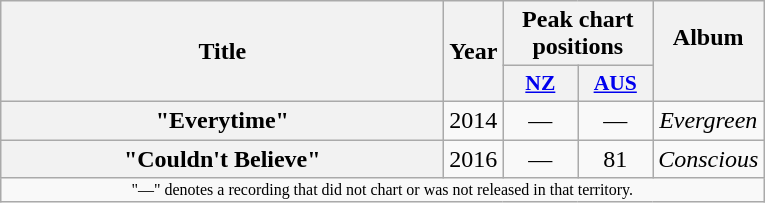<table class="wikitable plainrowheaders" style="text-align:center;">
<tr>
<th rowspan="2" style="width:18em;">Title</th>
<th rowspan="2">Year</th>
<th colspan="2">Peak chart positions</th>
<th rowspan="2">Album<br><br></th>
</tr>
<tr>
<th scope="col" style="width:3em;font-size:90%;"><a href='#'>NZ</a><br></th>
<th scope="col" style="width:3em;font-size:90%;"><a href='#'>AUS</a><br></th>
</tr>
<tr>
<th scope="row">"Everytime"</th>
<td>2014</td>
<td>—</td>
<td>—</td>
<td><em>Evergreen</em></td>
</tr>
<tr>
<th scope="row">"Couldn't Believe"</th>
<td>2016</td>
<td>—</td>
<td>81</td>
<td><em>Conscious</em></td>
</tr>
<tr>
<td colspan="13" style="text-align:center; font-size:8pt;">"—" denotes a recording that did not chart or was not released in that territory.</td>
</tr>
</table>
